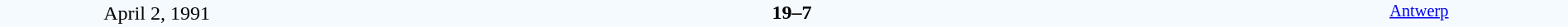<table style="width: 100%; background:#F5FAFF;" cellspacing="0">
<tr>
<td align=center rowspan=3 width=20%>April 2, 1991<br></td>
</tr>
<tr>
<td width=24% align=right></td>
<td align=center width=13%><strong>19–7</strong></td>
<td width=24%></td>
<td style=font-size:85% rowspan=3 valign=top align=center><a href='#'>Antwerp</a></td>
</tr>
<tr style=font-size:85%>
<td align=right></td>
<td align=center></td>
<td></td>
</tr>
</table>
